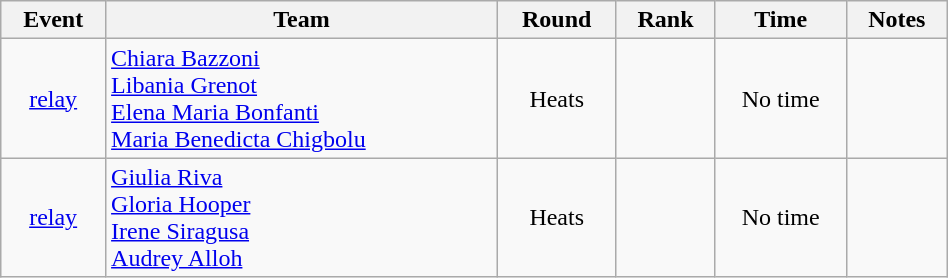<table class="wikitable" width=50% style="font-size:100%; text-align:center;">
<tr>
<th>Event</th>
<th>Team</th>
<th>Round</th>
<th>Rank</th>
<th>Time</th>
<th>Notes</th>
</tr>
<tr>
<td><a href='#'> relay</a></td>
<td align=left><a href='#'>Chiara Bazzoni</a><br><a href='#'>Libania Grenot</a><br><a href='#'>Elena Maria Bonfanti</a><br><a href='#'>Maria Benedicta Chigbolu</a></td>
<td>Heats</td>
<td></td>
<td>No time</td>
<td></td>
</tr>
<tr>
<td rowspan=2><a href='#'> relay</a></td>
<td align=left><a href='#'>Giulia Riva</a><br><a href='#'>Gloria Hooper</a><br><a href='#'>Irene Siragusa</a><br><a href='#'>Audrey Alloh</a></td>
<td>Heats</td>
<td></td>
<td>No time</td>
<td></td>
</tr>
</table>
